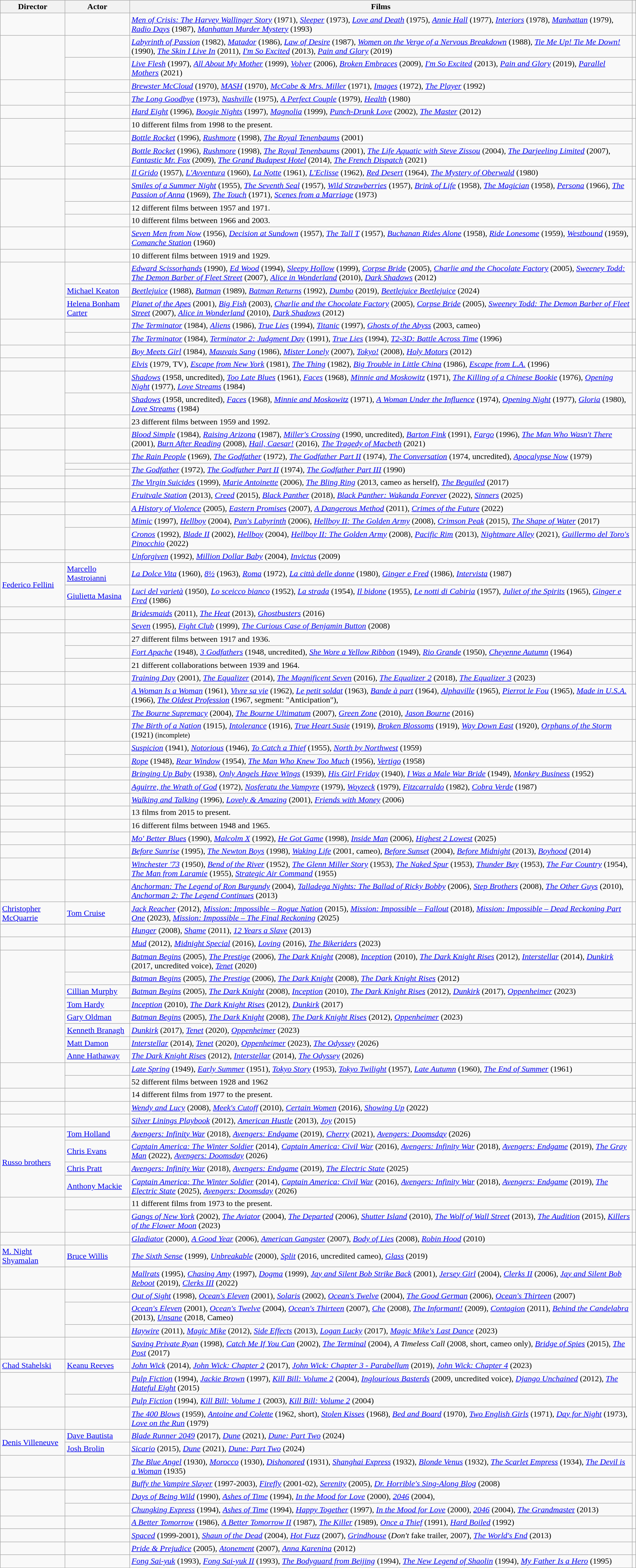<table class="wikitable sortable">
<tr>
<th>Director</th>
<th>Actor</th>
<th>Films</th>
<th scope="col" class="unsortable"></th>
</tr>
<tr>
<td></td>
<td></td>
<td><em><a href='#'>Men of Crisis: The Harvey Wallinger Story</a></em> (1971), <em><a href='#'>Sleeper</a></em> (1973), <em><a href='#'>Love and Death</a></em> (1975), <em><a href='#'>Annie Hall</a></em> (1977), <em><a href='#'>Interiors</a></em> (1978), <em><a href='#'>Manhattan</a></em> (1979), <em><a href='#'>Radio Days</a></em> (1987), <em><a href='#'>Manhattan Murder Mystery</a></em> (1993)</td>
<td></td>
</tr>
<tr>
<td rowspan=2></td>
<td></td>
<td><em><a href='#'>Labyrinth of Passion</a></em> (1982), <em><a href='#'>Matador</a></em> (1986), <em><a href='#'>Law of Desire</a></em> (1987), <em><a href='#'>Women on the Verge of a Nervous Breakdown</a></em> (1988), <em><a href='#'>Tie Me Up! Tie Me Down!</a></em> (1990), <em><a href='#'>The Skin I Live In</a></em> (2011), <em><a href='#'>I'm So Excited</a></em> (2013), <em><a href='#'>Pain and Glory</a></em> (2019)</td>
<td></td>
</tr>
<tr>
<td></td>
<td><em><a href='#'>Live Flesh</a></em> (1997), <em><a href='#'>All About My Mother</a></em> (1999), <em><a href='#'>Volver</a></em> (2006), <em><a href='#'>Broken Embraces</a></em> (2009), <em><a href='#'>I'm So Excited</a></em> (2013), <em><a href='#'>Pain and Glory</a></em> (2019), <em><a href='#'>Parallel Mothers</a></em> (2021)</td>
<td></td>
</tr>
<tr>
<td rowspan="2"></td>
<td></td>
<td><em><a href='#'>Brewster McCloud</a></em> (1970), <em><a href='#'>MASH</a></em> (1970), <em><a href='#'>McCabe & Mrs. Miller</a></em> (1971), <em><a href='#'>Images</a></em> (1972), <em><a href='#'>The Player</a></em> (1992)</td>
<td rowspan="2"></td>
</tr>
<tr>
<td></td>
<td><em><a href='#'>The Long Goodbye</a></em> (1973), <em><a href='#'>Nashville</a></em> (1975), <em><a href='#'>A Perfect Couple</a></em> (1979), <em><a href='#'>Health</a></em> (1980)</td>
</tr>
<tr>
<td></td>
<td></td>
<td><em><a href='#'>Hard Eight</a></em> (1996), <em><a href='#'>Boogie Nights</a></em> (1997), <em><a href='#'>Magnolia</a></em> (1999), <em><a href='#'>Punch-Drunk Love</a></em> (2002), <em><a href='#'>The Master</a></em> (2012)</td>
<td></td>
</tr>
<tr>
<td rowspan="3"></td>
<td></td>
<td>10 different films from 1998 to the present.</td>
<td rowspan="3"></td>
</tr>
<tr>
<td></td>
<td><em><a href='#'>Bottle Rocket</a></em> (1996), <a href='#'><em>Rushmore</em></a> (1998), <em><a href='#'>The Royal Tenenbaums</a></em> (2001)</td>
</tr>
<tr>
<td></td>
<td><em><a href='#'>Bottle Rocket</a></em> (1996), <a href='#'><em>Rushmore</em></a> (1998), <em><a href='#'>The Royal Tenenbaums</a></em> (2001), <em><a href='#'>The Life Aquatic with Steve Zissou</a></em> (2004), <em><a href='#'>The Darjeeling Limited</a></em> (2007), <a href='#'><em>Fantastic Mr. Fox</em></a> (2009), <em><a href='#'>The Grand Budapest Hotel</a></em> (2014), <em><a href='#'>The French Dispatch</a></em> (2021)</td>
</tr>
<tr>
<td></td>
<td></td>
<td><em><a href='#'>Il Grido</a></em> (1957), <em><a href='#'>L'Avventura</a></em> (1960), <em><a href='#'>La Notte</a></em> (1961), <em><a href='#'>L'Eclisse</a></em> (1962), <em><a href='#'>Red Desert</a></em> (1964), <em><a href='#'>The Mystery of Oberwald</a></em> (1980)</td>
<td></td>
</tr>
<tr>
<td rowspan="3"></td>
<td></td>
<td><em><a href='#'>Smiles of a Summer Night</a></em> (1955), <em><a href='#'>The Seventh Seal</a></em> (1957), <em><a href='#'>Wild Strawberries</a></em> (1957), <em><a href='#'>Brink of Life</a></em> (1958), <em><a href='#'>The Magician</a></em> (1958), <em><a href='#'>Persona</a></em> (1966), <em><a href='#'>The Passion of Anna</a></em> (1969), <em><a href='#'>The Touch</a></em> (1971), <em><a href='#'>Scenes from a Marriage</a></em> (1973)</td>
<td rowspan="3"></td>
</tr>
<tr>
<td></td>
<td>12 different films between 1957 and 1971.</td>
</tr>
<tr>
<td></td>
<td>10 different films between 1966 and 2003.</td>
</tr>
<tr>
<td></td>
<td></td>
<td><em><a href='#'>Seven Men from Now</a></em> (1956), <em><a href='#'>Decision at Sundown</a></em> (1957), <em><a href='#'>The Tall T</a></em> (1957), <em><a href='#'>Buchanan Rides Alone</a></em> (1958), <em><a href='#'>Ride Lonesome</a></em> (1959), <em><a href='#'>Westbound</a></em> (1959), <em><a href='#'>Comanche Station</a></em> (1960)</td>
<td rowspan="2"></td>
</tr>
<tr>
<td></td>
<td></td>
<td>10 different films between 1919 and 1929.</td>
</tr>
<tr>
<td rowspan="3"></td>
<td></td>
<td><em><a href='#'>Edward Scissorhands</a></em> (1990), <em><a href='#'>Ed Wood</a></em> (1994), <em><a href='#'>Sleepy Hollow</a></em> (1999), <em><a href='#'>Corpse Bride</a></em> (2005), <em><a href='#'>Charlie and the Chocolate Factory</a></em> (2005), <em><a href='#'>Sweeney Todd: The Demon Barber of Fleet Street</a></em> (2007), <em><a href='#'>Alice in Wonderland</a></em> (2010), <em><a href='#'>Dark Shadows</a></em> (2012)</td>
<td rowspan="3"></td>
</tr>
<tr>
<td><a href='#'>Michael Keaton</a></td>
<td><em><a href='#'>Beetlejuice</a></em> (1988), <a href='#'><em>Batman</em></a> (1989), <em><a href='#'>Batman Returns</a></em> (1992), <a href='#'><em>Dumbo</em></a> (2019), <em><a href='#'>Beetlejuice Beetlejuice</a></em> (2024)</td>
</tr>
<tr>
<td><a href='#'>Helena Bonham Carter</a></td>
<td><a href='#'><em>Planet of the Apes</em></a> (2001), <em><a href='#'>Big Fish</a></em> (2003), <a href='#'><em>Charlie and the Chocolate Factory</em></a> (2005), <em><a href='#'>Corpse Bride</a></em> (2005), <a href='#'><em>Sweeney Todd: The Demon Barber of Fleet Street</em></a> (2007), <a href='#'><em>Alice in Wonderland</em></a> (2010), <a href='#'><em>Dark Shadows</em></a> (2012)</td>
</tr>
<tr>
<td rowspan="2"></td>
<td></td>
<td><em><a href='#'>The Terminator</a></em> (1984), <em><a href='#'>Aliens</a></em> (1986), <em><a href='#'>True Lies</a></em> (1994), <em><a href='#'>Titanic</a></em> (1997), <em><a href='#'>Ghosts of the Abyss</a></em> (2003, cameo)</td>
<td></td>
</tr>
<tr>
<td></td>
<td><em><a href='#'>The Terminator</a></em> (1984), <em><a href='#'>Terminator 2: Judgment Day</a></em> (1991), <em><a href='#'>True Lies</a></em> (1994), <em><a href='#'>T2-3D: Battle Across Time</a></em> (1996)</td>
<td></td>
</tr>
<tr>
<td></td>
<td></td>
<td><em><a href='#'>Boy Meets Girl</a></em> (1984), <em><a href='#'>Mauvais Sang</a></em> (1986), <em><a href='#'>Mister Lonely</a></em> (2007), <em><a href='#'>Tokyo!</a></em> (2008), <em><a href='#'>Holy Motors</a></em> (2012)</td>
<td></td>
</tr>
<tr>
<td></td>
<td></td>
<td><em><a href='#'>Elvis</a></em> (1979, TV), <em><a href='#'>Escape from New York</a></em> (1981), <em><a href='#'>The Thing</a></em> (1982), <em><a href='#'>Big Trouble in Little China</a></em> (1986), <em><a href='#'>Escape from L.A.</a></em> (1996)</td>
<td></td>
</tr>
<tr>
<td rowspan="2"></td>
<td></td>
<td><a href='#'><em>Shadows</em></a> (1958, uncredited), <em><a href='#'>Too Late Blues</a></em> (1961), <a href='#'><em>Faces</em></a> (1968), <em><a href='#'>Minnie and Moskowitz</a></em> (1971), <em><a href='#'>The Killing of a Chinese Bookie</a></em> (1976), <a href='#'><em>Opening Night</em></a> (1977), <a href='#'><em>Love Streams</em></a> (1984)</td>
<td rowspan="2"></td>
</tr>
<tr>
<td></td>
<td><a href='#'><em>Shadows</em></a> (1958, uncredited), <a href='#'><em>Faces</em></a> (1968), <em><a href='#'>Minnie and Moskowitz</a></em> (1971), <em><a href='#'>A Woman Under the Influence</a></em> (1974), <a href='#'><em>Opening Night</em></a> (1977), <a href='#'><em>Gloria</em></a> (1980), <a href='#'><em>Love Streams</em></a> (1984)</td>
</tr>
<tr>
<td></td>
<td></td>
<td>23 different films between 1959 and 1992.</td>
<td></td>
</tr>
<tr>
<td></td>
<td></td>
<td><em><a href='#'>Blood Simple</a></em> (1984)<em>, <a href='#'>Raising Arizona</a></em> (1987), <em><a href='#'>Miller's Crossing</a></em> (1990, uncredited), <em><a href='#'>Barton Fink</a></em> (1991), <em><a href='#'>Fargo</a></em> (1996), <em><a href='#'>The Man Who Wasn't There</a></em> (2001), <em><a href='#'>Burn After Reading</a></em> (2008), <em><a href='#'>Hail, Caesar!</a></em> (2016), <em><a href='#'>The Tragedy of Macbeth</a></em> (2021)</td>
<td></td>
</tr>
<tr>
<td rowspan="3"></td>
<td></td>
<td><em><a href='#'>The Rain People</a></em> (1969), <em><a href='#'>The Godfather</a></em> (1972), <em><a href='#'>The Godfather Part II</a></em> (1974), <em><a href='#'>The Conversation</a></em> (1974, uncredited), <em><a href='#'>Apocalypse Now</a></em> (1979)</td>
<td rowspan="3"></td>
</tr>
<tr>
<td></td>
<td rowspan="2"><em><a href='#'>The Godfather</a></em> (1972), <em><a href='#'>The Godfather Part II</a></em> (1974), <em><a href='#'>The Godfather Part III</a></em> (1990)</td>
</tr>
<tr>
<td></td>
</tr>
<tr>
<td></td>
<td></td>
<td><a href='#'><em>The Virgin Suicides</em></a> (1999), <a href='#'><em>Marie Antoinette</em></a> (2006), <em><a href='#'>The Bling Ring</a></em> (2013, cameo as herself), <a href='#'><em>The Beguiled</em></a> (2017)</td>
<td></td>
</tr>
<tr>
<td></td>
<td></td>
<td><em><a href='#'>Fruitvale Station</a></em> (2013), <em><a href='#'>Creed</a></em> (2015), <em><a href='#'>Black Panther</a></em> (2018), <em><a href='#'>Black Panther: Wakanda Forever</a></em> (2022), <a href='#'><em>Sinners</em></a> (2025)</td>
<td></td>
</tr>
<tr>
<td></td>
<td></td>
<td><em><a href='#'>A History of Violence</a></em> (2005), <em><a href='#'>Eastern Promises</a></em> (2007), <em><a href='#'>A Dangerous Method</a></em> (2011), <a href='#'><em>Crimes of the Future</em></a> (2022)</td>
<td></td>
</tr>
<tr>
<td rowspan="2"></td>
<td></td>
<td><a href='#'><em>Mimic</em></a> (1997), <a href='#'><em>Hellboy</em></a> (2004), <em><a href='#'>Pan's Labyrinth</a></em> (2006), <em><a href='#'>Hellboy II: The Golden Army</a></em> (2008), <em><a href='#'>Crimson Peak</a></em> (2015), <em><a href='#'>The Shape of Water</a></em> (2017)</td>
<td></td>
</tr>
<tr>
<td></td>
<td><a href='#'><em>Cronos</em></a> (1992), <em><a href='#'>Blade II</a></em> (2002), <a href='#'><em>Hellboy</em></a> (2004), <em><a href='#'>Hellboy II: The Golden Army</a></em> (2008), <a href='#'><em>Pacific Rim</em></a> (2013), <a href='#'><em>Nightmare Alley</em></a> (2021), <em><a href='#'>Guillermo del Toro's Pinocchio</a></em> (2022)</td>
<td></td>
</tr>
<tr>
<td></td>
<td></td>
<td><em><a href='#'>Unforgiven</a></em> (1992), <em><a href='#'>Million Dollar Baby</a></em> (2004), <a href='#'><em>Invictus</em></a> (2009)</td>
<td></td>
</tr>
<tr>
<td rowspan="2"><a href='#'>Federico Fellini</a></td>
<td><a href='#'>Marcello Mastroianni</a></td>
<td><em><a href='#'>La Dolce Vita</a></em> (1960), <em><a href='#'>8½</a></em> (1963), <em><a href='#'>Roma</a></em> (1972), <em><a href='#'>La città delle donne</a></em> (1980), <em><a href='#'>Ginger e Fred</a></em> (1986), <em><a href='#'>Intervista</a></em> (1987)</td>
<td></td>
</tr>
<tr>
<td><a href='#'>Giulietta Masina</a></td>
<td><em><a href='#'>Luci del varietà</a></em> (1950), <em><a href='#'>Lo sceicco bianco</a></em> (1952), <em><a href='#'>La strada</a></em> (1954), <em><a href='#'>Il bidone</a></em> (1955), <em><a href='#'>Le notti di Cabiria</a></em> (1957), <em><a href='#'>Juliet of the Spirits</a></em> (1965), <em><a href='#'>Ginger e Fred</a></em> (1986)</td>
<td></td>
</tr>
<tr>
<td></td>
<td></td>
<td><a href='#'><em>Bridesmaids</em></a> (2011), <a href='#'><em>The Heat</em></a> (2013), <a href='#'><em>Ghostbusters</em></a> (2016)</td>
<td></td>
</tr>
<tr>
<td></td>
<td></td>
<td><a href='#'><em>Seven</em></a> (1995), <em><a href='#'>Fight Club</a></em> (1999), <a href='#'><em>The Curious Case of Benjamin Button</em></a> (2008)</td>
<td></td>
</tr>
<tr>
<td rowspan="3"></td>
<td></td>
<td>27 different films between 1917 and 1936.</td>
<td rowspan="3"></td>
</tr>
<tr>
<td></td>
<td><em><a href='#'>Fort Apache</a></em> (1948), <em><a href='#'>3 Godfathers</a></em> (1948, uncredited), <em><a href='#'>She Wore a Yellow Ribbon</a></em> (1949), <em><a href='#'>Rio Grande</a></em> (1950), <em><a href='#'>Cheyenne Autumn</a></em> (1964)</td>
</tr>
<tr>
<td></td>
<td>21 different collaborations between 1939 and 1964.</td>
</tr>
<tr>
<td></td>
<td></td>
<td><em><a href='#'>Training Day</a></em> (2001), <em><a href='#'>The Equalizer</a></em> (2014), <em><a href='#'>The Magnificent Seven</a></em> (2016), <em><a href='#'>The Equalizer 2</a></em> (2018), <em><a href='#'>The Equalizer 3</a></em> (2023)</td>
<td></td>
</tr>
<tr>
<td></td>
<td></td>
<td><em><a href='#'>A Woman Is a Woman</a></em> (1961), <em><a href='#'>Vivre sa vie</a></em> (1962), <em><a href='#'>Le petit soldat</a></em> (1963), <a href='#'><em>Bande à part</em></a> (1964), <a href='#'><em>Alphaville</em></a> (1965), <em><a href='#'>Pierrot le Fou</a></em> (1965), <a href='#'><em>Made in U.S.A.</em></a> (1966), <em><a href='#'>The Oldest Profession</a></em> (1967, segment: "Anticipation"),</td>
<td></td>
</tr>
<tr>
<td></td>
<td></td>
<td><em><a href='#'>The Bourne Supremacy</a></em> (2004), <em><a href='#'>The Bourne Ultimatum</a></em> (2007), <em><a href='#'>Green Zone</a></em> (2010), <em><a href='#'>Jason Bourne</a></em> (2016)</td>
<td></td>
</tr>
<tr>
<td></td>
<td></td>
<td><em><a href='#'>The Birth of a Nation</a></em> (1915), <em><a href='#'>Intolerance</a></em> (1916), <em><a href='#'>True Heart Susie</a></em> (1919), <em><a href='#'>Broken Blossoms</a></em> (1919), <em><a href='#'>Way Down East</a></em> (1920), <em><a href='#'>Orphans of the Storm</a></em> (1921) <small>(incomplete)</small></td>
<td></td>
</tr>
<tr>
<td rowspan="2"></td>
<td></td>
<td><em><a href='#'>Suspicion</a></em> (1941), <em><a href='#'>Notorious</a></em> (1946), <em><a href='#'>To Catch a Thief</a></em> (1955), <em><a href='#'>North by Northwest</a></em> (1959)</td>
<td rowspan="2"></td>
</tr>
<tr>
<td></td>
<td><em><a href='#'>Rope</a></em> (1948), <em><a href='#'>Rear Window</a></em> (1954), <em><a href='#'>The Man Who Knew Too Much</a></em> (1956), <em><a href='#'>Vertigo</a></em> (1958)</td>
</tr>
<tr>
<td></td>
<td></td>
<td><em><a href='#'>Bringing Up Baby</a></em> (1938), <em><a href='#'>Only Angels Have Wings</a></em> (1939), <em><a href='#'>His Girl Friday</a></em> (1940), <em><a href='#'>I Was a Male War Bride</a></em> (1949), <em><a href='#'>Monkey Business</a></em> (1952)</td>
<td rowspan="2"></td>
</tr>
<tr>
<td></td>
<td></td>
<td><em><a href='#'>Aguirre, the Wrath of God</a></em> (1972), <em><a href='#'>Nosferatu the Vampyre</a></em> (1979), <a href='#'><em>Woyzeck</em></a> (1979), <em><a href='#'>Fitzcarraldo</a></em> (1982), <em><a href='#'>Cobra Verde</a></em> (1987)</td>
</tr>
<tr>
<td></td>
<td></td>
<td><em><a href='#'>Walking and Talking</a></em> (1996), <em><a href='#'>Lovely & Amazing</a></em> (2001), <em><a href='#'>Friends with Money</a></em> (2006)</td>
<td></td>
</tr>
<tr>
<td></td>
<td></td>
<td>13 films from 2015 to present.</td>
<td></td>
</tr>
<tr>
<td></td>
<td></td>
<td>16 different films between 1948 and 1965.</td>
<td></td>
</tr>
<tr>
<td></td>
<td></td>
<td><em><a href='#'>Mo' Better Blues</a></em> (1990), <em><a href='#'>Malcolm X</a></em> (1992), <em><a href='#'>He Got Game</a></em> (1998), <em><a href='#'>Inside Man</a></em> (2006), <a href='#'><em>Highest 2 Lowest</em></a> (2025)</td>
<td></td>
</tr>
<tr>
<td></td>
<td></td>
<td><em><a href='#'>Before Sunrise</a></em> (1995), <em><a href='#'>The Newton Boys</a></em> (1998), <em><a href='#'>Waking Life</a></em> (2001, cameo), <em><a href='#'>Before Sunset</a></em> (2004), <em><a href='#'>Before Midnight</a></em> (2013), <a href='#'><em>Boyhood</em></a> (2014)</td>
<td></td>
</tr>
<tr>
<td></td>
<td></td>
<td><em><a href='#'>Winchester '73</a></em> (1950), <em><a href='#'>Bend of the River</a></em> (1952), <em><a href='#'>The Glenn Miller Story</a></em> (1953), <em><a href='#'>The Naked Spur</a></em> (1953), <em><a href='#'>Thunder Bay</a></em> (1953), <em><a href='#'>The Far Country</a></em> (1954), <em><a href='#'>The Man from Laramie</a></em> (1955), <em><a href='#'>Strategic Air Command</a></em> (1955)</td>
<td></td>
</tr>
<tr>
<td></td>
<td></td>
<td><em><a href='#'>Anchorman: The Legend of Ron Burgundy</a></em> (2004), <em><a href='#'>Talladega Nights: The Ballad of Ricky Bobby</a></em> (2006), <a href='#'><em>Step Brothers</em></a> (2008), <em><a href='#'>The Other Guys</a></em> (2010), <em><a href='#'>Anchorman 2: The Legend Continues</a></em> (2013)</td>
<td></td>
</tr>
<tr>
<td><a href='#'>Christopher McQuarrie</a></td>
<td><a href='#'>Tom Cruise</a></td>
<td><a href='#'><em>Jack Reacher</em></a> (2012), <em><a href='#'>Mission: Impossible – Rogue Nation</a></em> (2015), <em><a href='#'>Mission: Impossible – Fallout</a></em> (2018), <em><a href='#'>Mission: Impossible – Dead Reckoning Part One</a></em> (2023), <em><a href='#'>Mission: Impossible – The Final Reckoning</a></em> (2025)</td>
<td></td>
</tr>
<tr>
<td></td>
<td></td>
<td><a href='#'><em>Hunger</em></a> (2008), <a href='#'><em>Shame</em></a> (2011), <a href='#'><em>12 Years a Slave</em></a> (2013)</td>
<td></td>
</tr>
<tr>
<td></td>
<td></td>
<td><a href='#'><em>Mud</em></a> (2012), <a href='#'><em>Midnight Special</em></a> (2016), <a href='#'><em>Loving</em></a> (2016), <em><a href='#'>The Bikeriders</a></em> (2023)</td>
<td></td>
</tr>
<tr>
<td rowspan="8"></td>
<td></td>
<td><em><a href='#'>Batman Begins</a></em> (2005), <em><a href='#'>The Prestige</a></em> (2006), <em><a href='#'>The Dark Knight</a></em> (2008), <em><a href='#'>Inception</a></em> (2010), <em><a href='#'>The Dark Knight Rises</a></em> (2012), <em><a href='#'>Interstellar</a></em> (2014), <em><a href='#'>Dunkirk</a></em> (2017, uncredited voice), <em><a href='#'>Tenet</a></em> (2020)</td>
<td rowspan="5"></td>
</tr>
<tr>
<td></td>
<td><em><a href='#'>Batman Begins</a></em> (2005), <em><a href='#'>The Prestige</a></em> (2006), <em><a href='#'>The Dark Knight</a></em> (2008), <em><a href='#'>The Dark Knight Rises</a></em> (2012)</td>
</tr>
<tr>
<td><a href='#'>Cillian Murphy</a></td>
<td><em><a href='#'>Batman Begins</a></em> (2005), <em><a href='#'>The Dark Knight</a></em> (2008), <em><a href='#'>Inception</a></em> (2010), <em><a href='#'>The Dark Knight Rises</a></em> (2012), <a href='#'><em>Dunkirk</em></a> (2017), <a href='#'><em>Oppenheimer</em></a> (2023)</td>
</tr>
<tr>
<td><a href='#'>Tom Hardy</a></td>
<td><em><a href='#'>Inception</a></em> (2010), <em><a href='#'>The Dark Knight Rises</a></em> (2012), <em><a href='#'>Dunkirk</a></em> (2017)</td>
</tr>
<tr>
<td><a href='#'>Gary Oldman</a></td>
<td><em><a href='#'>Batman Begins</a></em> (2005), <em><a href='#'>The Dark Knight</a></em> (2008), <em><a href='#'>The Dark Knight Rises</a></em> (2012), <a href='#'><em>Oppenheimer</em></a> (2023)</td>
</tr>
<tr>
<td><a href='#'>Kenneth Branagh</a></td>
<td><em><a href='#'>Dunkirk</a></em> (2017), <em><a href='#'>Tenet</a></em> (2020), <a href='#'><em>Oppenheimer</em></a> (2023)</td>
<td rowspan="3"></td>
</tr>
<tr>
<td><a href='#'>Matt Damon</a></td>
<td><a href='#'><em>Interstellar</em></a> (2014), <em><a href='#'>Tenet</a></em> (2020), <a href='#'><em>Oppenheimer</em></a> (2023), <a href='#'><em>The Odyssey</em></a> (2026)</td>
</tr>
<tr>
<td><a href='#'>Anne Hathaway</a></td>
<td><em><a href='#'>The Dark Knight Rises</a></em> (2012), <a href='#'><em>Interstellar</em></a> (2014), <a href='#'><em>The Odyssey</em></a> (2026)</td>
</tr>
<tr>
<td rowspan="2"></td>
<td></td>
<td><em><a href='#'>Late Spring</a></em> (1949), <em><a href='#'>Early Summer</a></em> (1951), <em><a href='#'>Tokyo Story</a></em> (1953), <em><a href='#'>Tokyo Twilight</a></em> (1957), <em><a href='#'>Late Autumn</a></em> (1960), <em><a href='#'>The End of Summer</a></em> (1961)</td>
<td rowspan="2"></td>
</tr>
<tr>
<td></td>
<td>52 different films between 1928 and 1962</td>
</tr>
<tr>
<td></td>
<td></td>
<td>14 different films from 1977 to the present.</td>
<td></td>
</tr>
<tr>
<td></td>
<td></td>
<td><em><a href='#'>Wendy and Lucy</a></em> (2008), <a href='#'><em>Meek's Cutoff</em></a> (2010), <a href='#'><em>Certain Women</em></a> (2016), <a href='#'><em>Showing Up</em></a> (2022)</td>
<td></td>
</tr>
<tr>
<td></td>
<td></td>
<td><em><a href='#'>Silver Linings Playbook</a></em> (2012), <em><a href='#'>American Hustle</a></em> (2013), <em><a href='#'>Joy</a></em> (2015)</td>
<td></td>
</tr>
<tr>
<td rowspan="4"><a href='#'>Russo brothers</a></td>
<td><a href='#'>Tom Holland</a></td>
<td><em><a href='#'>Avengers: Infinity War</a></em> (2018), <em><a href='#'>Avengers: Endgame</a></em> (2019), <em><a href='#'>Cherry</a></em> (2021), <a href='#'><em>Avengers: Doomsday</em></a> (2026)</td>
<td rowspan="4"></td>
</tr>
<tr>
<td><a href='#'>Chris Evans</a></td>
<td><em><a href='#'>Captain America: The Winter Soldier</a></em> (2014), <em><a href='#'>Captain America: Civil War</a></em> (2016), <em><a href='#'>Avengers: Infinity War</a></em> (2018), <em><a href='#'>Avengers: Endgame</a></em> (2019), <em><a href='#'>The Gray Man</a></em> (2022), <a href='#'><em>Avengers: Doomsday</em></a> (2026)</td>
</tr>
<tr>
<td><a href='#'>Chris Pratt</a></td>
<td><em><a href='#'>Avengers: Infinity War</a></em> (2018), <em><a href='#'>Avengers: Endgame</a></em> (2019), <a href='#'><em>The Electric State</em></a> (2025)</td>
</tr>
<tr>
<td><a href='#'>Anthony Mackie</a></td>
<td><em><a href='#'>Captain America: The Winter Soldier</a></em> (2014), <em><a href='#'>Captain America: Civil War</a></em> (2016), <em><a href='#'>Avengers: Infinity War</a></em> (2018), <em><a href='#'>Avengers: Endgame</a></em> (2019), <a href='#'><em>The Electric State</em></a> (2025), <a href='#'><em>Avengers: Doomsday</em></a> (2026)</td>
</tr>
<tr>
<td rowspan="2"></td>
<td></td>
<td>11 different films from 1973 to the present.</td>
<td></td>
</tr>
<tr>
<td></td>
<td><em><a href='#'>Gangs of New York</a></em> (2002), <em><a href='#'>The Aviator</a></em> (2004), <em><a href='#'>The Departed</a></em> (2006), <em><a href='#'>Shutter Island</a></em> (2010), <em><a href='#'>The Wolf of Wall Street</a></em> (2013), <em><a href='#'>The Audition</a></em> (2015), <a href='#'><em>Killers of the Flower Moon</em></a> (2023)</td>
<td></td>
</tr>
<tr>
<td></td>
<td></td>
<td><em><a href='#'>Gladiator</a></em> (2000), <em><a href='#'>A Good Year</a></em> (2006), <em><a href='#'>American Gangster</a></em> (2007), <em><a href='#'>Body of Lies</a></em> (2008), <em><a href='#'>Robin Hood</a></em> (2010)</td>
<td></td>
</tr>
<tr>
<td><a href='#'>M. Night Shyamalan</a></td>
<td><a href='#'>Bruce Willis</a></td>
<td><em><a href='#'>The Sixth Sense</a></em> (1999), <a href='#'><em>Unbreakable</em></a> (2000), <a href='#'><em>Split</em></a> (2016, uncredited cameo), <em><a href='#'>Glass</a></em> (2019)</td>
<td></td>
</tr>
<tr>
<td></td>
<td></td>
<td><em><a href='#'>Mallrats</a></em> (1995), <em><a href='#'>Chasing Amy</a></em> (1997), <em><a href='#'>Dogma</a></em> (1999), <em><a href='#'>Jay and Silent Bob Strike Back</a></em> (2001), <em><a href='#'>Jersey Girl</a></em> (2004), <em><a href='#'>Clerks II</a></em> (2006), <em><a href='#'>Jay and Silent Bob Reboot</a></em> (2019), <em><a href='#'>Clerks III</a></em> (2022)</td>
<td></td>
</tr>
<tr>
<td rowspan="3"></td>
<td></td>
<td><em><a href='#'>Out of Sight</a></em> (1998), <em><a href='#'>Ocean's Eleven</a></em> (2001), <a href='#'><em>Solaris</em></a> (2002), <em><a href='#'>Ocean's Twelve</a></em> (2004), <em><a href='#'>The Good German</a></em> (2006), <em><a href='#'>Ocean's Thirteen</a></em> (2007)</td>
<td rowspan="3"></td>
</tr>
<tr>
<td></td>
<td><em><a href='#'>Ocean's Eleven</a></em> (2001), <em><a href='#'>Ocean's Twelve</a></em> (2004), <em><a href='#'>Ocean's Thirteen</a></em> (2007), <em><a href='#'>Che</a></em> (2008), <em><a href='#'>The Informant!</a></em> (2009), <em><a href='#'>Contagion</a></em> (2011), <em><a href='#'>Behind the Candelabra</a></em> (2013), <em><a href='#'>Unsane</a></em> (2018, Cameo)</td>
</tr>
<tr>
<td></td>
<td><a href='#'><em>Haywire</em></a> (2011), <em><a href='#'>Magic Mike</a></em> (2012), <a href='#'><em>Side Effects</em></a> (2013), <em><a href='#'>Logan Lucky</a></em> (2017), <em><a href='#'>Magic Mike's Last Dance</a></em> (2023)</td>
</tr>
<tr>
<td></td>
<td></td>
<td><em><a href='#'>Saving Private Ryan</a></em> (1998), <em><a href='#'>Catch Me If You Can</a></em> (2002), <em><a href='#'>The Terminal</a></em> (2004), <em>A Timeless Call</em> (2008, short, cameo only), <em><a href='#'>Bridge of Spies</a></em> (2015), <em><a href='#'>The Post</a></em> (2017)</td>
<td></td>
</tr>
<tr>
<td><a href='#'>Chad Stahelski</a></td>
<td><a href='#'>Keanu Reeves</a></td>
<td><em><a href='#'>John Wick</a></em> (2014), <em><a href='#'>John Wick: Chapter 2</a></em> (2017), <em><a href='#'>John Wick: Chapter 3 - Parabellum</a></em> (2019), <em><a href='#'>John Wick: Chapter 4</a></em> (2023)</td>
<td></td>
</tr>
<tr>
<td rowspan="2"></td>
<td></td>
<td><em><a href='#'>Pulp Fiction</a></em> (1994), <em><a href='#'>Jackie Brown</a></em> (1997), <em><a href='#'>Kill Bill: Volume 2</a></em> (2004), <em><a href='#'>Inglourious Basterds</a></em> (2009, uncredited voice), <em><a href='#'>Django Unchained</a></em> (2012), <em><a href='#'>The Hateful Eight</a></em> (2015)</td>
<td rowspan="2"></td>
</tr>
<tr>
<td></td>
<td><em><a href='#'>Pulp Fiction</a></em> (1994), <em><a href='#'>Kill Bill: Volume 1</a></em> (2003), <em><a href='#'>Kill Bill: Volume 2</a></em> (2004)</td>
</tr>
<tr>
<td></td>
<td></td>
<td><em><a href='#'>The 400 Blows</a></em> (1959), <em><a href='#'>Antoine and Colette</a></em> (1962, short), <em><a href='#'>Stolen Kisses</a></em> (1968), <a href='#'><em>Bed and Board</em></a> (1970), <em><a href='#'>Two English Girls</a></em> (1971), <a href='#'><em>Day for Night</em></a> (1973), <a href='#'><em>Love on the Run</em></a> (1979)</td>
<td></td>
</tr>
<tr>
<td rowspan="2"><a href='#'>Denis Villeneuve</a></td>
<td><a href='#'>Dave Bautista</a></td>
<td><em><a href='#'>Blade Runner 2049</a></em> (2017), <a href='#'><em>Dune</em></a> (2021), <em><a href='#'>Dune: Part Two</a></em> (2024)</td>
<td rowspan="2"></td>
</tr>
<tr>
<td><a href='#'>Josh Brolin</a></td>
<td><a href='#'><em>Sicario</em></a> (2015), <a href='#'><em>Dune</em></a> (2021), <em><a href='#'>Dune: Part Two</a></em> (2024)</td>
</tr>
<tr>
<td></td>
<td></td>
<td><em><a href='#'>The Blue Angel</a></em> (1930), <em><a href='#'>Morocco</a></em> (1930), <em><a href='#'>Dishonored</a></em> (1931), <em><a href='#'>Shanghai Express</a></em> (1932), <em><a href='#'>Blonde Venus</a></em> (1932), <em><a href='#'>The Scarlet Empress</a></em> (1934), <em><a href='#'>The Devil is a Woman</a></em> (1935)</td>
<td></td>
</tr>
<tr>
<td></td>
<td></td>
<td><em><a href='#'>Buffy the Vampire Slayer</a></em> (1997-2003), <a href='#'><em>Firefly</em></a> (2001-02), <a href='#'><em>Serenity</em></a> (2005), <em><a href='#'>Dr. Horrible's Sing-Along Blog</a></em> (2008)</td>
<td></td>
</tr>
<tr>
<td rowspan="2"></td>
<td></td>
<td><em><a href='#'>Days of Being Wild</a></em> (1990), <em><a href='#'>Ashes of Time</a></em> (1994), <em><a href='#'>In the Mood for Love</a></em> (2000), <a href='#'><em>2046</em></a> (2004),</td>
<td rowspan="2"></td>
</tr>
<tr>
<td></td>
<td><em><a href='#'>Chungking Express</a></em> (1994), <em><a href='#'>Ashes of Time</a></em> (1994), <a href='#'><em>Happy Together</em></a> (1997), <em><a href='#'>In the Mood for Love</a></em> (2000), <a href='#'><em>2046</em></a> (2004), <a href='#'><em>The Grandmaste</em>r</a> (2013)</td>
</tr>
<tr>
<td></td>
<td></td>
<td><em><a href='#'>A Better Tomorrow</a></em> (1986), <em><a href='#'>A Better Tomorrow II</a></em> (1987), <em><a href='#'>The Killer</a> (</em>1989), <a href='#'><em>Once a Thief</em></a> (1991), <em><a href='#'>Hard Boiled</a></em> (1992)</td>
<td></td>
</tr>
<tr>
<td></td>
<td></td>
<td><em><a href='#'>Spaced</a></em> (1999-2001), <em><a href='#'>Shaun of the Dead</a></em> (2004), <em><a href='#'>Hot Fuzz</a></em> (2007), <a href='#'><em>Grindhouse</em></a> (<em>Don't</em> fake trailer, 2007), <a href='#'><em>The World's End</em></a> (2013)</td>
<td></td>
</tr>
<tr>
<td></td>
<td></td>
<td><a href='#'><em>Pride & Prejudice</em></a> (2005), <a href='#'><em>Atonement</em></a> (2007), <a href='#'><em>Anna Karenina</em></a> (2012)</td>
<td></td>
</tr>
<tr>
<td></td>
<td></td>
<td><em><a href='#'>Fong Sai-yuk</a></em> (1993), <em><a href='#'>Fong Sai-yuk II</a></em> (1993), <em><a href='#'>The Bodyguard from Beijing</a></em> (1994), <em><a href='#'>The New Legend of Shaolin</a></em> (1994), <em><a href='#'>My Father Is a Hero</a></em> (1995)</td>
<td></td>
</tr>
</table>
